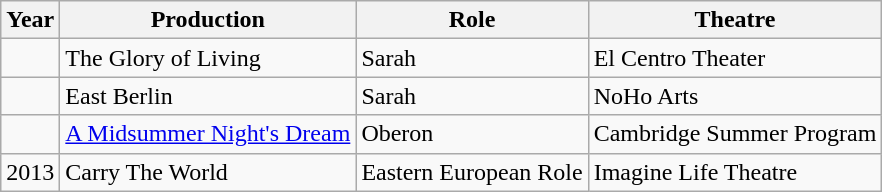<table class="wikitable sortable">
<tr>
<th>Year</th>
<th>Production</th>
<th>Role</th>
<th>Theatre</th>
</tr>
<tr>
<td></td>
<td>The Glory of Living</td>
<td>Sarah</td>
<td>El Centro Theater</td>
</tr>
<tr>
<td></td>
<td>East Berlin</td>
<td>Sarah</td>
<td>NoHo Arts</td>
</tr>
<tr>
<td></td>
<td><a href='#'>A Midsummer Night's Dream</a></td>
<td>Oberon</td>
<td>Cambridge Summer Program</td>
</tr>
<tr>
<td>2013</td>
<td>Carry The World</td>
<td>Eastern European Role</td>
<td>Imagine Life Theatre</td>
</tr>
</table>
